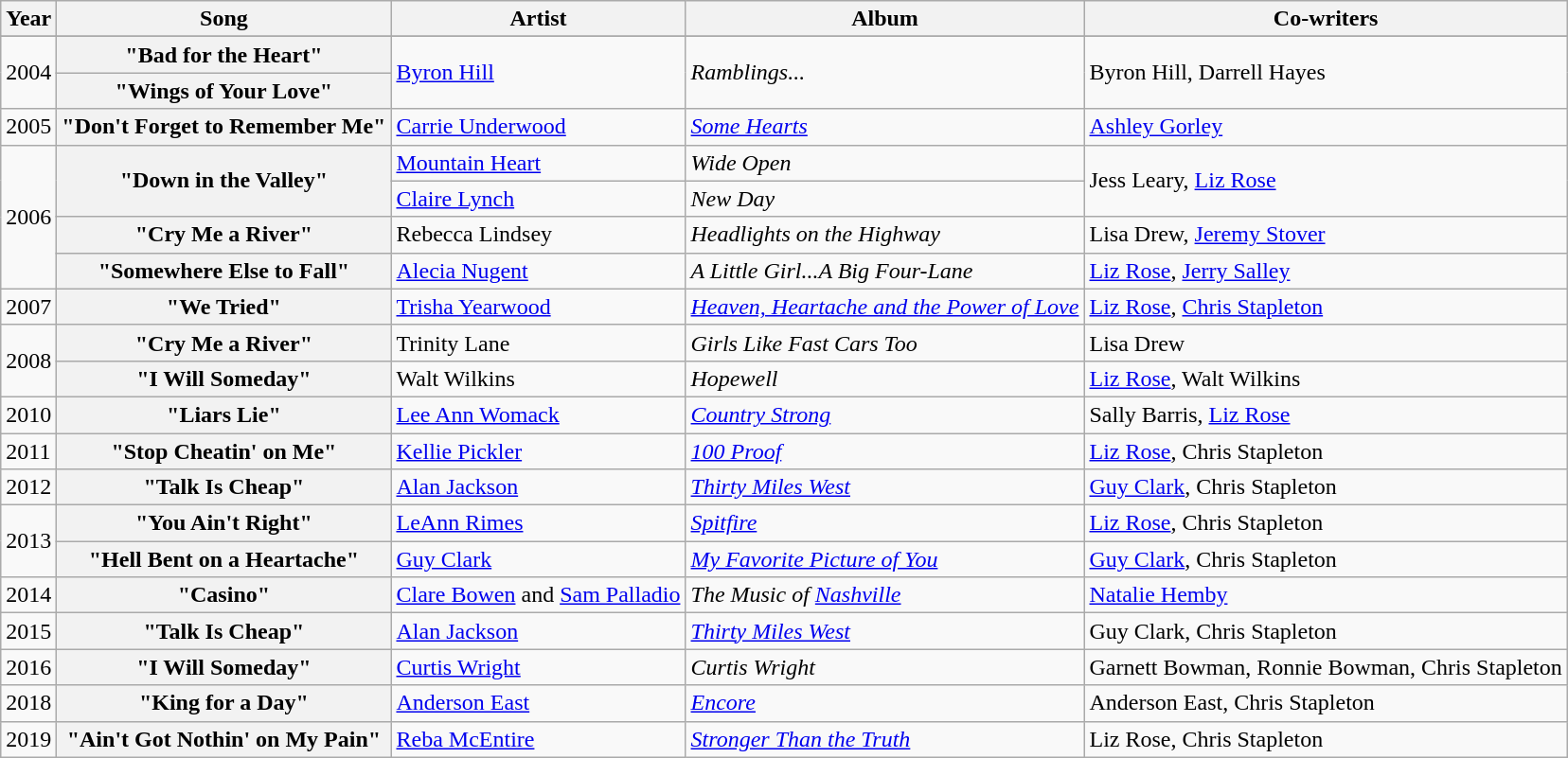<table class="wikitable plainrowheaders">
<tr>
<th>Year</th>
<th>Song</th>
<th>Artist</th>
<th>Album</th>
<th>Co-writers</th>
</tr>
<tr>
</tr>
<tr>
<td rowspan="2">2004</td>
<th scope="row">"Bad for the Heart"</th>
<td rowspan="2"><a href='#'>Byron Hill</a></td>
<td rowspan="2"><em>Ramblings...</em></td>
<td rowspan="2">Byron Hill, Darrell Hayes</td>
</tr>
<tr>
<th scope="row">"Wings of Your Love"</th>
</tr>
<tr>
<td>2005</td>
<th scope="row">"Don't Forget to Remember Me"</th>
<td><a href='#'>Carrie Underwood</a></td>
<td><em><a href='#'>Some Hearts</a></em></td>
<td><a href='#'>Ashley Gorley</a></td>
</tr>
<tr>
<td rowspan="4">2006</td>
<th rowspan="2" scope="row">"Down in the Valley"</th>
<td><a href='#'>Mountain Heart</a></td>
<td><em>Wide Open</em></td>
<td rowspan="2">Jess Leary, <a href='#'>Liz Rose</a></td>
</tr>
<tr>
<td><a href='#'>Claire Lynch</a></td>
<td><em>New Day</em></td>
</tr>
<tr>
<th scope="row">"Cry Me a River"</th>
<td>Rebecca Lindsey</td>
<td><em>Headlights on the Highway</em></td>
<td>Lisa Drew, <a href='#'>Jeremy Stover</a></td>
</tr>
<tr>
<th scope="row">"Somewhere Else to Fall"</th>
<td><a href='#'>Alecia Nugent</a></td>
<td><em>A Little Girl...A Big Four-Lane</em></td>
<td><a href='#'>Liz Rose</a>, <a href='#'>Jerry Salley</a></td>
</tr>
<tr>
<td>2007</td>
<th scope="row">"We Tried"</th>
<td><a href='#'>Trisha Yearwood</a></td>
<td><em><a href='#'>Heaven, Heartache and the Power of Love</a></em></td>
<td><a href='#'>Liz Rose</a>, <a href='#'>Chris Stapleton</a></td>
</tr>
<tr>
<td rowspan="2">2008</td>
<th scope="row">"Cry Me a River"</th>
<td>Trinity Lane</td>
<td><em>Girls Like Fast Cars Too</em></td>
<td>Lisa Drew</td>
</tr>
<tr>
<th scope="row">"I Will Someday"</th>
<td>Walt Wilkins</td>
<td><em>Hopewell</em></td>
<td><a href='#'>Liz Rose</a>, Walt Wilkins</td>
</tr>
<tr>
<td>2010</td>
<th scope="row">"Liars Lie"</th>
<td><a href='#'>Lee Ann Womack</a></td>
<td><em><a href='#'>Country Strong</a></em></td>
<td>Sally Barris, <a href='#'>Liz Rose</a></td>
</tr>
<tr>
<td>2011</td>
<th scope="row">"Stop Cheatin' on Me"</th>
<td><a href='#'>Kellie Pickler</a></td>
<td><em><a href='#'>100 Proof</a></em></td>
<td><a href='#'>Liz Rose</a>, Chris Stapleton</td>
</tr>
<tr>
<td>2012</td>
<th scope="row">"Talk Is Cheap"</th>
<td><a href='#'>Alan Jackson</a></td>
<td><em><a href='#'>Thirty Miles West</a></em></td>
<td><a href='#'>Guy Clark</a>, Chris Stapleton</td>
</tr>
<tr>
<td rowspan="2">2013</td>
<th scope="row">"You Ain't Right"</th>
<td><a href='#'>LeAnn Rimes</a></td>
<td><em><a href='#'>Spitfire</a></em></td>
<td><a href='#'>Liz Rose</a>, Chris Stapleton</td>
</tr>
<tr>
<th scope="row">"Hell Bent on a Heartache"</th>
<td><a href='#'>Guy Clark</a></td>
<td><em><a href='#'>My Favorite Picture of You</a></em></td>
<td><a href='#'>Guy Clark</a>, Chris Stapleton</td>
</tr>
<tr>
<td scope="row">2014</td>
<th scope="row">"Casino"</th>
<td><a href='#'>Clare Bowen</a> and <a href='#'>Sam Palladio</a></td>
<td><em>The Music of <a href='#'>Nashville</a></em></td>
<td><a href='#'>Natalie Hemby</a></td>
</tr>
<tr>
<td scope="row">2015</td>
<th scope="row">"Talk Is Cheap"</th>
<td><a href='#'>Alan Jackson</a></td>
<td><em><a href='#'>Thirty Miles West</a></em></td>
<td>Guy Clark, Chris Stapleton</td>
</tr>
<tr>
<td>2016</td>
<th scope="row">"I Will Someday"</th>
<td><a href='#'>Curtis Wright</a></td>
<td><em>Curtis Wright</em></td>
<td>Garnett Bowman, Ronnie Bowman, Chris Stapleton</td>
</tr>
<tr>
<td>2018</td>
<th scope="row">"King for a Day"</th>
<td><a href='#'>Anderson East</a></td>
<td><em><a href='#'>Encore</a></em></td>
<td>Anderson East, Chris Stapleton</td>
</tr>
<tr>
<td>2019</td>
<th scope="row">"Ain't Got Nothin' on My Pain"</th>
<td><a href='#'>Reba McEntire</a></td>
<td><em><a href='#'>Stronger Than the Truth</a></em></td>
<td>Liz Rose, Chris Stapleton</td>
</tr>
</table>
